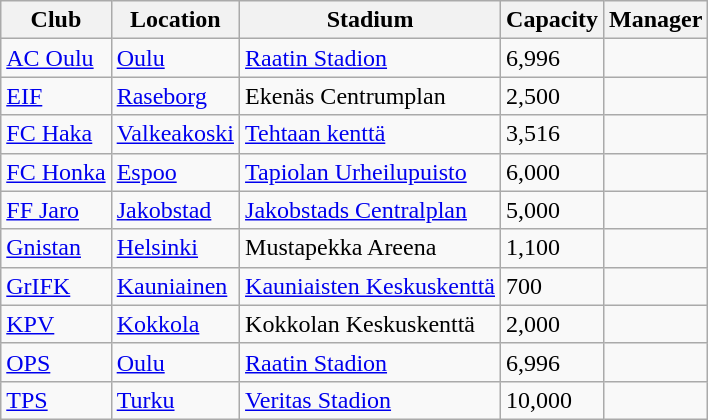<table class="wikitable sortable">
<tr>
<th>Club</th>
<th>Location</th>
<th>Stadium</th>
<th>Capacity</th>
<th>Manager</th>
</tr>
<tr --->
<td><a href='#'>AC Oulu</a></td>
<td><a href='#'>Oulu</a></td>
<td><a href='#'>Raatin Stadion</a></td>
<td>6,996</td>
<td> </td>
</tr>
<tr --->
<td><a href='#'>EIF</a></td>
<td><a href='#'>Raseborg</a></td>
<td>Ekenäs Centrumplan</td>
<td>2,500</td>
<td> </td>
</tr>
<tr --->
<td><a href='#'>FC Haka</a></td>
<td><a href='#'>Valkeakoski</a></td>
<td><a href='#'>Tehtaan kenttä</a></td>
<td>3,516</td>
<td> </td>
</tr>
<tr --->
<td><a href='#'>FC Honka</a></td>
<td><a href='#'>Espoo</a></td>
<td><a href='#'>Tapiolan Urheilupuisto</a></td>
<td>6,000</td>
<td> </td>
</tr>
<tr --->
<td><a href='#'>FF Jaro</a></td>
<td><a href='#'>Jakobstad</a></td>
<td><a href='#'>Jakobstads Centralplan</a></td>
<td>5,000</td>
<td> </td>
</tr>
<tr --->
<td><a href='#'>Gnistan</a></td>
<td><a href='#'>Helsinki</a></td>
<td>Mustapekka Areena</td>
<td>1,100</td>
<td> </td>
</tr>
<tr --->
<td><a href='#'>GrIFK</a></td>
<td><a href='#'>Kauniainen</a></td>
<td><a href='#'>Kauniaisten Keskuskenttä</a></td>
<td>700</td>
<td> </td>
</tr>
<tr --->
<td><a href='#'>KPV</a></td>
<td><a href='#'>Kokkola</a></td>
<td>Kokkolan Keskuskenttä</td>
<td>2,000</td>
<td> </td>
</tr>
<tr --->
<td><a href='#'>OPS</a></td>
<td><a href='#'>Oulu</a></td>
<td><a href='#'>Raatin Stadion</a></td>
<td>6,996</td>
<td> </td>
</tr>
<tr --->
<td><a href='#'>TPS</a></td>
<td><a href='#'>Turku</a></td>
<td><a href='#'>Veritas Stadion</a></td>
<td>10,000</td>
<td> </td>
</tr>
</table>
